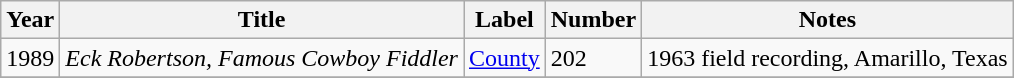<table class="wikitable">
<tr>
<th>Year</th>
<th>Title</th>
<th>Label</th>
<th>Number</th>
<th>Notes</th>
</tr>
<tr>
<td>1989</td>
<td><em>Eck Robertson, Famous Cowboy Fiddler</em></td>
<td><a href='#'>County</a></td>
<td>202</td>
<td>1963 field recording, Amarillo, Texas</td>
</tr>
<tr>
</tr>
</table>
